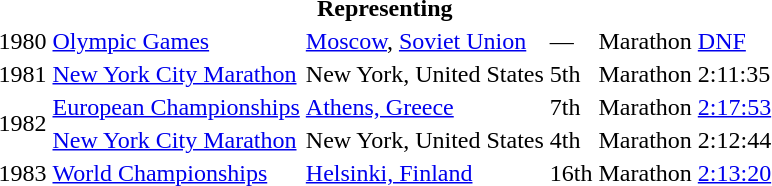<table>
<tr>
<th colspan="6">Representing </th>
</tr>
<tr>
<td>1980</td>
<td><a href='#'>Olympic Games</a></td>
<td><a href='#'>Moscow</a>, <a href='#'>Soviet Union</a></td>
<td>—</td>
<td>Marathon</td>
<td><a href='#'>DNF</a></td>
</tr>
<tr>
<td>1981</td>
<td><a href='#'>New York City Marathon</a></td>
<td>New York, United States</td>
<td>5th</td>
<td>Marathon</td>
<td>2:11:35 </td>
</tr>
<tr>
<td rowspan=2>1982</td>
<td><a href='#'>European Championships</a></td>
<td><a href='#'>Athens, Greece</a></td>
<td>7th</td>
<td>Marathon</td>
<td><a href='#'>2:17:53</a></td>
</tr>
<tr>
<td><a href='#'>New York City Marathon</a></td>
<td>New York, United States</td>
<td>4th</td>
<td>Marathon</td>
<td>2:12:44</td>
</tr>
<tr>
<td>1983</td>
<td><a href='#'>World Championships</a></td>
<td><a href='#'>Helsinki, Finland</a></td>
<td>16th</td>
<td>Marathon</td>
<td><a href='#'>2:13:20</a></td>
</tr>
</table>
